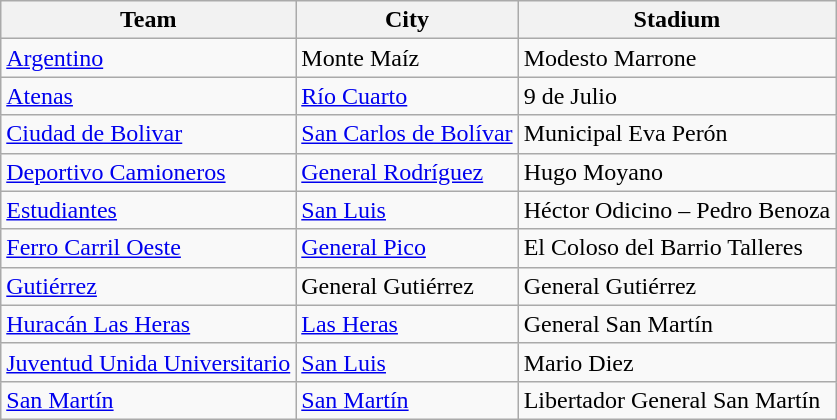<table class="wikitable sortable">
<tr>
<th>Team</th>
<th>City</th>
<th>Stadium</th>
</tr>
<tr>
<td> <a href='#'>Argentino</a></td>
<td>Monte Maíz</td>
<td>Modesto Marrone</td>
</tr>
<tr>
<td> <a href='#'>Atenas</a></td>
<td><a href='#'>Río Cuarto</a></td>
<td>9 de Julio</td>
</tr>
<tr>
<td> <a href='#'>Ciudad de Bolivar</a></td>
<td><a href='#'>San Carlos de Bolívar</a></td>
<td>Municipal Eva Perón</td>
</tr>
<tr>
<td> <a href='#'>Deportivo Camioneros</a></td>
<td><a href='#'>General Rodríguez</a></td>
<td>Hugo Moyano</td>
</tr>
<tr>
<td> <a href='#'>Estudiantes</a></td>
<td><a href='#'>San Luis</a></td>
<td>Héctor Odicino – Pedro Benoza</td>
</tr>
<tr>
<td> <a href='#'>Ferro Carril Oeste</a></td>
<td><a href='#'>General Pico</a></td>
<td>El Coloso del Barrio Talleres</td>
</tr>
<tr>
<td> <a href='#'>Gutiérrez</a></td>
<td>General Gutiérrez</td>
<td>General Gutiérrez</td>
</tr>
<tr>
<td> <a href='#'>Huracán Las Heras</a></td>
<td><a href='#'>Las Heras</a></td>
<td>General San Martín</td>
</tr>
<tr>
<td> <a href='#'>Juventud Unida Universitario</a></td>
<td><a href='#'>San Luis</a></td>
<td>Mario Diez</td>
</tr>
<tr>
<td> <a href='#'>San Martín</a></td>
<td><a href='#'>San Martín</a></td>
<td>Libertador General San Martín</td>
</tr>
</table>
